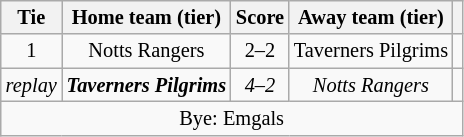<table class="wikitable" style="text-align:center; font-size:85%">
<tr>
<th>Tie</th>
<th>Home team (tier)</th>
<th>Score</th>
<th>Away team (tier)</th>
<th></th>
</tr>
<tr>
<td align="center">1</td>
<td>Notts Rangers</td>
<td align="center">2–2 </td>
<td>Taverners Pilgrims</td>
<td></td>
</tr>
<tr>
<td align="center"><em>replay</em></td>
<td><strong><em>Taverners Pilgrims</em></strong></td>
<td align="center"><em>4–2</em></td>
<td><em>Notts Rangers</em></td>
<td></td>
</tr>
<tr>
<td colspan="5" align="center">Bye: Emgals</td>
</tr>
</table>
